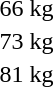<table>
<tr>
<td rowspan=2>66 kg</td>
<td rowspan=2></td>
<td rowspan=2></td>
<td></td>
</tr>
<tr>
<td></td>
</tr>
<tr>
<td rowspan=2>73 kg</td>
<td rowspan=2></td>
<td rowspan=2></td>
<td></td>
</tr>
<tr>
<td></td>
</tr>
<tr>
<td rowspan=2>81 kg</td>
<td rowspan=2></td>
<td rowspan=2></td>
<td></td>
</tr>
<tr>
<td></td>
</tr>
</table>
